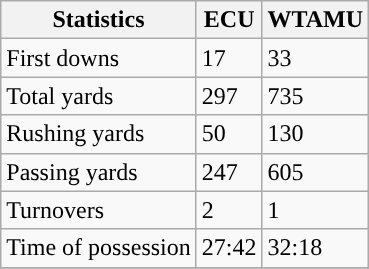<table class="wikitable">
<tr>
<th>Statistics</th>
<th>ECU</th>
<th>WTAMU</th>
</tr>
<tr>
<td>First downs</td>
<td>17</td>
<td>33</td>
</tr>
<tr>
<td>Total yards</td>
<td>297</td>
<td>735</td>
</tr>
<tr>
<td>Rushing yards</td>
<td>50</td>
<td>130</td>
</tr>
<tr>
<td>Passing yards</td>
<td>247</td>
<td>605</td>
</tr>
<tr>
<td>Turnovers</td>
<td>2</td>
<td>1</td>
</tr>
<tr>
<td>Time of possession</td>
<td>27:42</td>
<td>32:18</td>
</tr>
<tr>
</tr>
</table>
